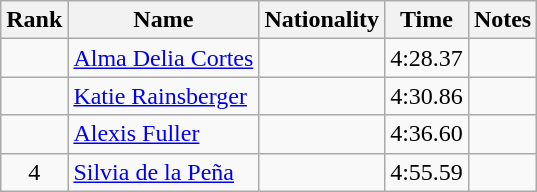<table class="wikitable sortable" style="text-align:center">
<tr>
<th>Rank</th>
<th>Name</th>
<th>Nationality</th>
<th>Time</th>
<th>Notes</th>
</tr>
<tr>
<td></td>
<td align=left><a href='#'>Alma Delia Cortes</a></td>
<td align=left></td>
<td>4:28.37</td>
<td></td>
</tr>
<tr>
<td></td>
<td align=left><a href='#'>Katie Rainsberger</a></td>
<td align=left></td>
<td>4:30.86</td>
<td></td>
</tr>
<tr>
<td></td>
<td align=left><a href='#'>Alexis Fuller</a></td>
<td align=left></td>
<td>4:36.60</td>
<td></td>
</tr>
<tr>
<td>4</td>
<td align=left><a href='#'>Silvia de la Peña</a></td>
<td align=left></td>
<td>4:55.59</td>
<td></td>
</tr>
</table>
